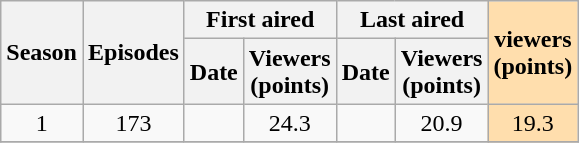<table class="wikitable" style="text-align: center">
<tr>
<th scope="col" rowspan="2">Season</th>
<th scope="col" rowspan="2" colspan="1">Episodes</th>
<th scope="col" colspan="2">First aired</th>
<th scope="col" colspan="2">Last aired</th>
<th style="background:#ffdead;" rowspan="2"> viewers <br> (points)</th>
</tr>
<tr>
<th scope="col">Date</th>
<th scope="col">Viewers<br>(points)</th>
<th scope="col">Date</th>
<th scope="col">Viewers<br>(points)</th>
</tr>
<tr>
<td>1</td>
<td>173</td>
<td></td>
<td>24.3</td>
<td></td>
<td>20.9</td>
<td style="background:#ffdead;">19.3</td>
</tr>
<tr>
</tr>
</table>
